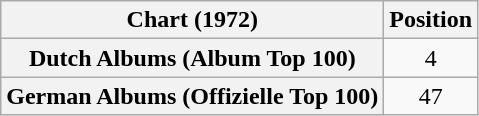<table class="wikitable sortable plainrowheaders" style="text-align:center">
<tr>
<th scope="col">Chart (1972)</th>
<th scope="col">Position</th>
</tr>
<tr>
<th scope="row">Dutch Albums (Album Top 100)</th>
<td>4</td>
</tr>
<tr>
<th scope="row">German Albums (Offizielle Top 100)</th>
<td>47</td>
</tr>
</table>
